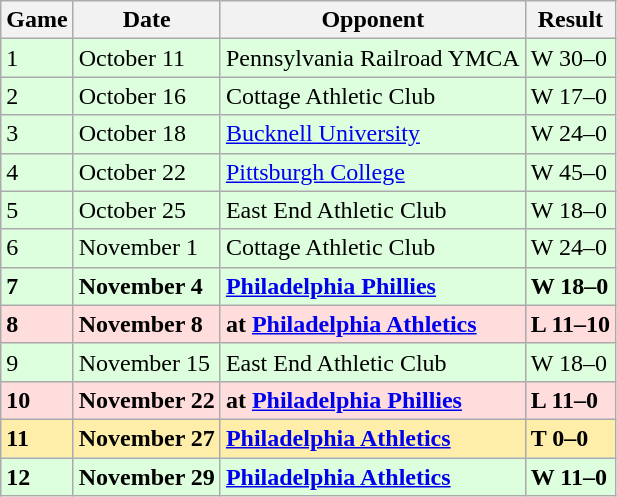<table class="wikitable">
<tr>
<th>Game</th>
<th>Date</th>
<th>Opponent</th>
<th>Result</th>
</tr>
<tr style="background: #ddffdd;">
<td>1</td>
<td>October 11</td>
<td>Pennsylvania Railroad YMCA</td>
<td>W 30–0</td>
</tr>
<tr style="background: #ddffdd;">
<td>2</td>
<td>October 16</td>
<td>Cottage Athletic Club</td>
<td>W 17–0</td>
</tr>
<tr style="background: #ddffdd;">
<td>3</td>
<td>October 18</td>
<td><a href='#'>Bucknell University</a></td>
<td>W 24–0</td>
</tr>
<tr style="background: #ddffdd;">
<td>4</td>
<td>October 22</td>
<td><a href='#'>Pittsburgh College</a></td>
<td>W 45–0</td>
</tr>
<tr style="background: #ddffdd;">
<td>5</td>
<td>October 25</td>
<td>East End Athletic Club</td>
<td>W 18–0</td>
</tr>
<tr style="background: #ddffdd;">
<td>6</td>
<td>November 1</td>
<td>Cottage Athletic Club</td>
<td>W 24–0</td>
</tr>
<tr style="background: #ddffdd;">
<td><strong>7</strong></td>
<td><strong>November 4</strong></td>
<td><strong><a href='#'>Philadelphia Phillies</a></strong></td>
<td><strong>W 18–0</strong></td>
</tr>
<tr style="background: #ffdddd;">
<td><strong>8</strong></td>
<td><strong>November 8</strong></td>
<td><strong>at <a href='#'>Philadelphia Athletics</a></strong></td>
<td><strong>L 11–10</strong></td>
</tr>
<tr style="background: #ddffdd;">
<td>9</td>
<td>November 15</td>
<td>East End Athletic Club</td>
<td>W 18–0</td>
</tr>
<tr style="background: #ffdddd;">
<td><strong>10</strong></td>
<td><strong>November 22</strong></td>
<td><strong>at <a href='#'>Philadelphia Phillies</a></strong></td>
<td><strong>L 11–0</strong></td>
</tr>
<tr style="background: #ffeeaa;">
<td><strong>11</strong></td>
<td><strong>November 27</strong></td>
<td><strong><a href='#'>Philadelphia Athletics</a></strong></td>
<td><strong>T 0–0</strong></td>
</tr>
<tr style="background: #ddffdd;">
<td><strong>12</strong></td>
<td><strong>November 29</strong></td>
<td><strong><a href='#'>Philadelphia Athletics</a></strong></td>
<td><strong>W 11–0</strong></td>
</tr>
</table>
